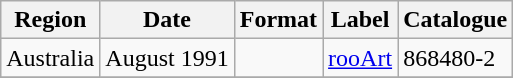<table class="wikitable plainrowheaders">
<tr>
<th scope="col">Region</th>
<th scope="col">Date</th>
<th scope="col">Format</th>
<th scope="col">Label</th>
<th scope="col">Catalogue</th>
</tr>
<tr>
<td>Australia</td>
<td>August 1991</td>
<td></td>
<td><a href='#'>rooArt</a></td>
<td>868480-2</td>
</tr>
<tr>
</tr>
</table>
